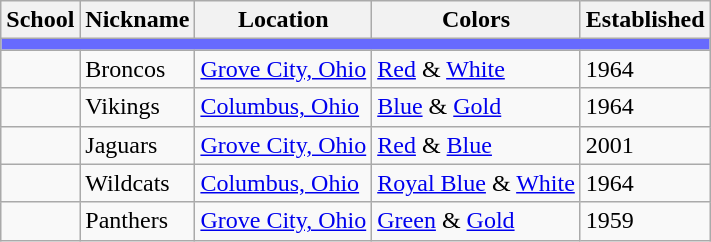<table class="wikitable sortable">
<tr>
<th>School</th>
<th>Nickname</th>
<th>Location</th>
<th>Colors</th>
<th>Established</th>
</tr>
<tr>
<th colspan="7" style="background:#676AFE;"></th>
</tr>
<tr>
<td></td>
<td>Broncos</td>
<td><a href='#'>Grove City, Ohio</a></td>
<td>  <a href='#'>Red</a> & <a href='#'>White</a></td>
<td>1964</td>
</tr>
<tr>
<td></td>
<td>Vikings</td>
<td><a href='#'>Columbus, Ohio</a></td>
<td>  <a href='#'>Blue</a> & <a href='#'>Gold</a></td>
<td>1964</td>
</tr>
<tr>
<td></td>
<td>Jaguars</td>
<td><a href='#'>Grove City, Ohio</a></td>
<td>  <a href='#'>Red</a> & <a href='#'>Blue</a></td>
<td>2001</td>
</tr>
<tr>
<td></td>
<td>Wildcats</td>
<td><a href='#'>Columbus, Ohio</a></td>
<td>  <a href='#'>Royal Blue</a> & <a href='#'>White</a></td>
<td>1964</td>
</tr>
<tr>
<td></td>
<td>Panthers</td>
<td><a href='#'>Grove City, Ohio</a></td>
<td>  <a href='#'>Green</a> & <a href='#'>Gold</a></td>
<td>1959</td>
</tr>
</table>
